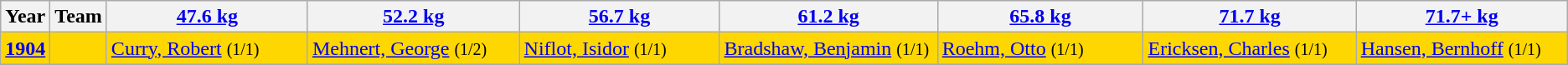<table class="wikitable sortable"  style="font-size: 100%">
<tr>
<th>Year</th>
<th>Team</th>
<th width=300><a href='#'>47.6 kg</a></th>
<th width=300><a href='#'>52.2 kg</a></th>
<th width=300><a href='#'>56.7 kg</a></th>
<th width=300><a href='#'>61.2 kg</a></th>
<th width=300><a href='#'>65.8 kg</a></th>
<th width=300><a href='#'>71.7 kg</a></th>
<th width=300><a href='#'>71.7+ kg</a></th>
</tr>
<tr>
<td bgcolor="GOLD"><strong><a href='#'>1904</a></strong></td>
<td bgcolor="GOLD"></td>
<td bgcolor="GOLD"> <a href='#'>Curry, Robert</a> <small>(1/1)</small></td>
<td bgcolor="GOLD"> <a href='#'>Mehnert, George</a> <small>(1/2)</small></td>
<td bgcolor="GOLD"> <a href='#'>Niflot, Isidor</a> <small>(1/1)</small></td>
<td bgcolor="GOLD"> <a href='#'>Bradshaw, Benjamin</a> <small>(1/1)</small></td>
<td bgcolor="GOLD"> <a href='#'>Roehm, Otto</a> <small>(1/1)</small></td>
<td bgcolor="GOLD"> <a href='#'>Ericksen, Charles</a> <small>(1/1)</small></td>
<td bgcolor="GOLD"> <a href='#'>Hansen, Bernhoff</a> <small>(1/1)</small></td>
</tr>
<tr>
</tr>
</table>
